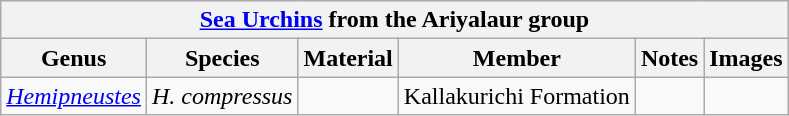<table class="wikitable" align="center">
<tr>
<th colspan="6" align="center"><strong><a href='#'>Sea Urchins</a> from the Ariyalaur group</strong></th>
</tr>
<tr>
<th>Genus</th>
<th>Species</th>
<th>Material</th>
<th>Member</th>
<th>Notes</th>
<th>Images</th>
</tr>
<tr>
<td><em><a href='#'>Hemipneustes</a></em></td>
<td><em>H. compressus</em></td>
<td></td>
<td>Kallakurichi Formation</td>
<td></td>
<td><br></td>
</tr>
</table>
